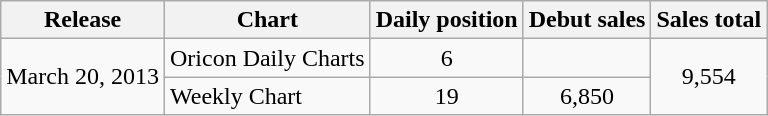<table class="wikitable">
<tr>
<th>Release</th>
<th>Chart</th>
<th>Daily position</th>
<th>Debut sales</th>
<th>Sales total</th>
</tr>
<tr>
<td rowspan="2">March 20, 2013</td>
<td>Oricon Daily Charts</td>
<td align="center">6</td>
<td align="center"></td>
<td rowspan="2" align="center">9,554</td>
</tr>
<tr>
<td>Weekly Chart</td>
<td align="center">19</td>
<td align="center">6,850</td>
</tr>
</table>
